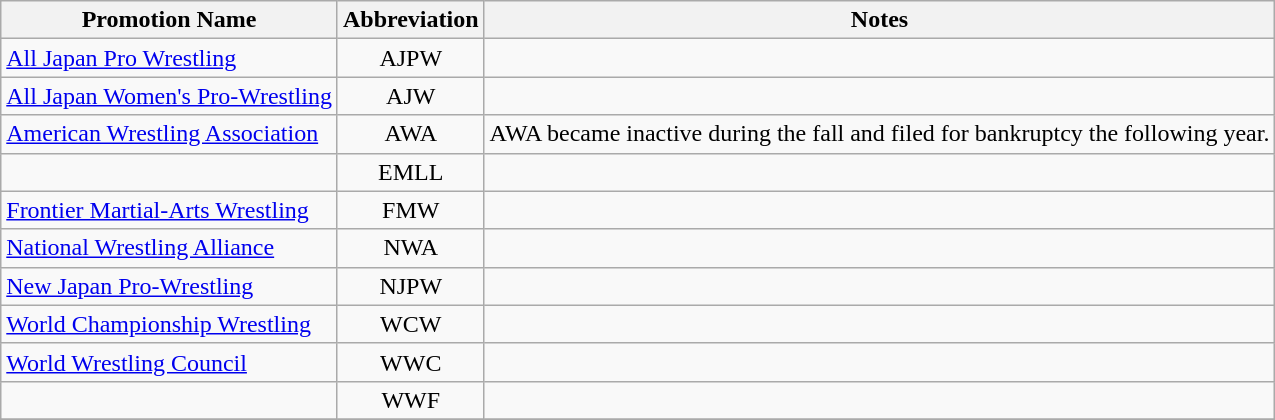<table class="wikitable">
<tr>
<th>Promotion Name</th>
<th>Abbreviation</th>
<th>Notes</th>
</tr>
<tr>
<td><a href='#'>All Japan Pro Wrestling</a></td>
<td align=center>AJPW</td>
<td></td>
</tr>
<tr>
<td><a href='#'>All Japan Women's Pro-Wrestling</a></td>
<td align=center>AJW</td>
<td></td>
</tr>
<tr>
<td><a href='#'>American Wrestling Association</a></td>
<td align=center>AWA</td>
<td>AWA became inactive during the fall and filed for bankruptcy the following year.</td>
</tr>
<tr>
<td></td>
<td align=center>EMLL</td>
<td></td>
</tr>
<tr>
<td><a href='#'>Frontier Martial-Arts Wrestling</a></td>
<td align=center>FMW</td>
<td></td>
</tr>
<tr>
<td><a href='#'>National Wrestling Alliance</a></td>
<td align=center>NWA</td>
<td></td>
</tr>
<tr>
<td><a href='#'>New Japan Pro-Wrestling</a></td>
<td align=center>NJPW</td>
<td></td>
</tr>
<tr>
<td><a href='#'>World Championship Wrestling</a></td>
<td align=center>WCW</td>
<td></td>
</tr>
<tr>
<td><a href='#'>World Wrestling Council</a></td>
<td align=center>WWC</td>
<td></td>
</tr>
<tr>
<td></td>
<td align=center>WWF</td>
<td></td>
</tr>
<tr>
</tr>
</table>
